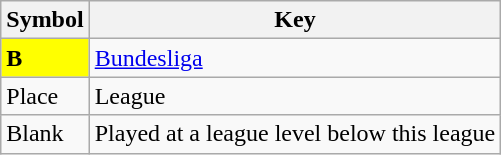<table class="wikitable" align="center">
<tr>
<th>Symbol</th>
<th>Key</th>
</tr>
<tr>
<td bgcolor="#FFFF00"><strong>B</strong></td>
<td><a href='#'>Bundesliga</a></td>
</tr>
<tr>
<td>Place</td>
<td>League</td>
</tr>
<tr>
<td>Blank</td>
<td>Played at a league level below this league</td>
</tr>
</table>
